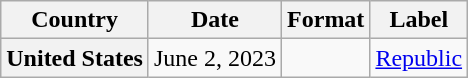<table class="wikitable plainrowheaders">
<tr>
<th scope="col">Country</th>
<th scope="col">Date</th>
<th scope="col">Format</th>
<th scope="col">Label</th>
</tr>
<tr>
<th scope="row">United States</th>
<td>June 2, 2023</td>
<td></td>
<td><a href='#'>Republic</a></td>
</tr>
</table>
